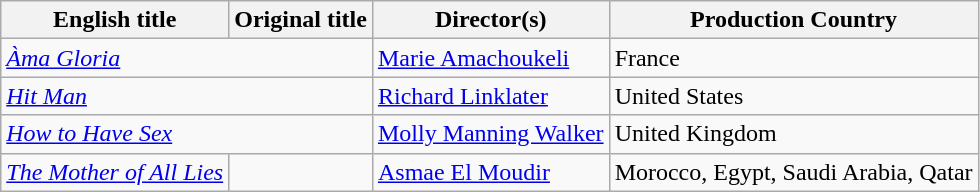<table class="wikitable plainrowheaders" style="margin-bottom:4px">
<tr>
<th scope="col">English title</th>
<th scope="col">Original title</th>
<th scope="col">Director(s)</th>
<th scope="col">Production Country</th>
</tr>
<tr>
<td colspan="2" scope="row"><em><a href='#'>Àma Gloria</a></em></td>
<td><a href='#'>Marie Amachoukeli</a></td>
<td>France</td>
</tr>
<tr>
<td colspan="2" scope="row"><em><a href='#'>Hit Man</a></em></td>
<td><a href='#'>Richard Linklater</a></td>
<td>United States</td>
</tr>
<tr>
<td colspan="2" scope="row"><em><a href='#'>How to Have Sex</a></em></td>
<td><a href='#'>Molly Manning Walker</a></td>
<td>United Kingdom</td>
</tr>
<tr>
<td scope="row"><em><a href='#'>The Mother of All Lies</a></em></td>
<td></td>
<td><a href='#'>Asmae El Moudir</a></td>
<td>Morocco, Egypt, Saudi Arabia, Qatar</td>
</tr>
</table>
